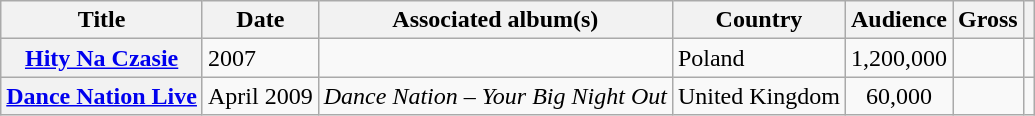<table class="wikitable sortable plainrowheaders">
<tr>
<th scope="col">Title</th>
<th scope="col">Date</th>
<th scope="col">Associated album(s)</th>
<th scope="col">Country</th>
<th scope="col">Audience</th>
<th scope="col">Gross</th>
<th scope="col"></th>
</tr>
<tr>
<th scope="row"><a href='#'>Hity Na Czasie</a></th>
<td>2007</td>
<td></td>
<td>Poland</td>
<td align="center">1,200,000</td>
<td></td>
<td align="center"></td>
</tr>
<tr>
<th scope="row"><a href='#'>Dance Nation Live</a></th>
<td>April 2009</td>
<td><em>Dance Nation – Your Big Night Out</em></td>
<td>United Kingdom</td>
<td align="center">60,000</td>
<td></td>
<td align="center"></td>
</tr>
</table>
